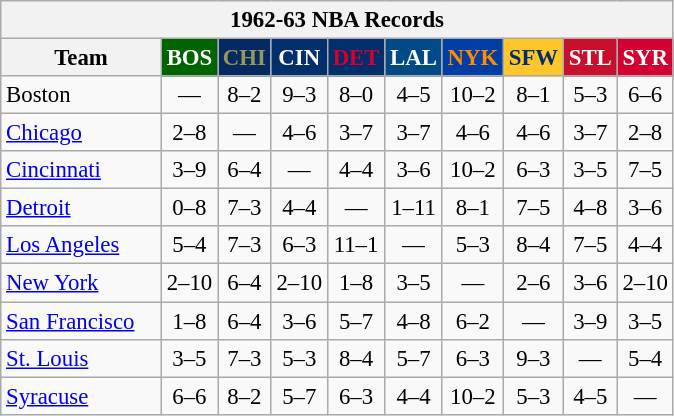<table class="wikitable" style="font-size:95%; text-align:center;">
<tr>
<th colspan=10>1962-63 NBA Records</th>
</tr>
<tr>
<th width=100>Team</th>
<th style="background:#006400;color:#FFFFFF;width=35">BOS</th>
<th style="background:#052A61;color:#979757;width=35">CHI</th>
<th style="background:#012F6B;color:#FFFFFF;width=35">CIN</th>
<th style="background:#012F6B;color:#D40032;width=35">DET</th>
<th style="background:#004B87;color:#FFFFFF;width=35">LAL</th>
<th style="background:#003EA4;color:#FF8C00;width=35">NYK</th>
<th style="background:#FFC62C;color:#012D6C;width=35">SFW</th>
<th style="background:#C90F2E;color:#FFFFFF;width=35">STL</th>
<th style="background:#D40032;color:#FFFFFF;width=35">SYR</th>
</tr>
<tr>
<td style="text-align:left;">Boston</td>
<td>—</td>
<td>8–2</td>
<td>9–3</td>
<td>8–0</td>
<td>4–5</td>
<td>10–2</td>
<td>8–1</td>
<td>5–3</td>
<td>6–6</td>
</tr>
<tr>
<td style="text-align:left;"><a href='#'>Chicago</a></td>
<td>2–8</td>
<td>—</td>
<td>4–6</td>
<td>3–7</td>
<td>3–7</td>
<td>4–6</td>
<td>4–6</td>
<td>3–7</td>
<td>2–8</td>
</tr>
<tr>
<td style="text-align:left;"><a href='#'>Cincinnati</a></td>
<td>3–9</td>
<td>6–4</td>
<td>—</td>
<td>4–4</td>
<td>3–6</td>
<td>10–2</td>
<td>6–3</td>
<td>3–5</td>
<td>7–5</td>
</tr>
<tr>
<td style="text-align:left;"><a href='#'>Detroit</a></td>
<td>0–8</td>
<td>7–3</td>
<td>4–4</td>
<td>—</td>
<td>1–11</td>
<td>8–1</td>
<td>7–5</td>
<td>4–8</td>
<td>3–6</td>
</tr>
<tr>
<td style="text-align:left;"><a href='#'>Los Angeles</a></td>
<td>5–4</td>
<td>7–3</td>
<td>6–3</td>
<td>11–1</td>
<td>—</td>
<td>5–3</td>
<td>8–4</td>
<td>7–5</td>
<td>4–4</td>
</tr>
<tr>
<td style="text-align:left;"><a href='#'>New York</a></td>
<td>2–10</td>
<td>6–4</td>
<td>2–10</td>
<td>1–8</td>
<td>3–5</td>
<td>—</td>
<td>2–6</td>
<td>3–6</td>
<td>2–10</td>
</tr>
<tr>
<td style="text-align:left;"><a href='#'>San Francisco</a></td>
<td>1–8</td>
<td>6–4</td>
<td>3–6</td>
<td>5–7</td>
<td>4–8</td>
<td>6–2</td>
<td>—</td>
<td>3–9</td>
<td>3–5</td>
</tr>
<tr>
<td style="text-align:left;"><a href='#'>St. Louis</a></td>
<td>3–5</td>
<td>7–3</td>
<td>5–3</td>
<td>8–4</td>
<td>5–7</td>
<td>6–3</td>
<td>9–3</td>
<td>—</td>
<td>5–4</td>
</tr>
<tr>
<td style="text-align:left;"><a href='#'>Syracuse</a></td>
<td>6–6</td>
<td>8–2</td>
<td>5–7</td>
<td>6–3</td>
<td>4–4</td>
<td>10–2</td>
<td>5–3</td>
<td>4–5</td>
<td>—</td>
</tr>
</table>
